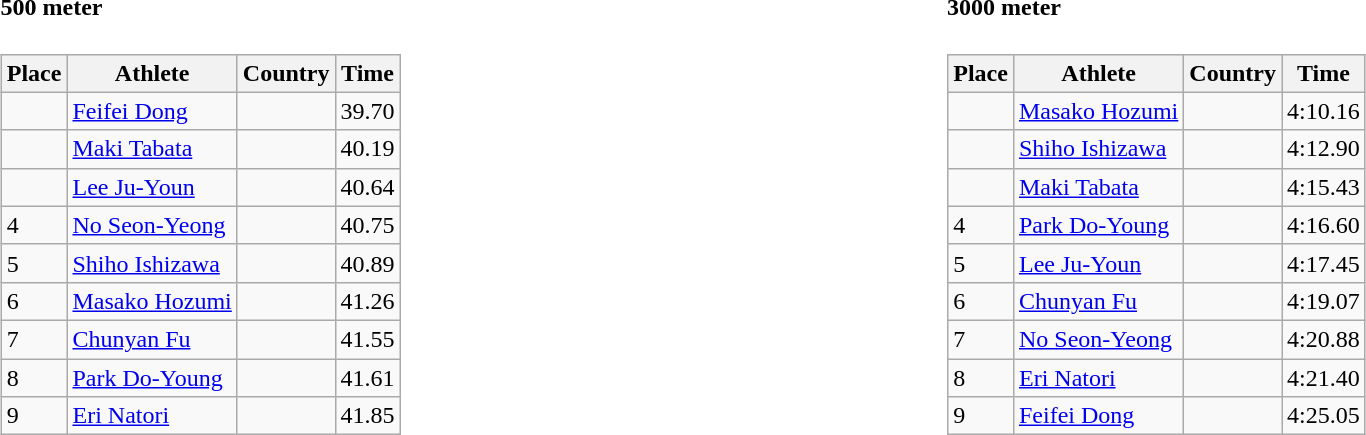<table width=100%>
<tr>
<td width=50% align=left valign=top><br><h4>500 meter</h4><table class="wikitable">
<tr>
<th>Place</th>
<th>Athlete</th>
<th>Country</th>
<th>Time</th>
</tr>
<tr>
<td></td>
<td><a href='#'>Feifei Dong</a></td>
<td></td>
<td>39.70</td>
</tr>
<tr>
<td></td>
<td><a href='#'>Maki Tabata</a></td>
<td></td>
<td>40.19</td>
</tr>
<tr>
<td></td>
<td><a href='#'>Lee Ju-Youn</a></td>
<td></td>
<td>40.64</td>
</tr>
<tr>
<td>4</td>
<td><a href='#'>No Seon-Yeong</a></td>
<td></td>
<td>40.75</td>
</tr>
<tr>
<td>5</td>
<td><a href='#'>Shiho Ishizawa</a></td>
<td></td>
<td>40.89</td>
</tr>
<tr>
<td>6</td>
<td><a href='#'>Masako Hozumi</a></td>
<td></td>
<td>41.26</td>
</tr>
<tr>
<td>7</td>
<td><a href='#'>Chunyan Fu</a></td>
<td></td>
<td>41.55</td>
</tr>
<tr>
<td>8</td>
<td><a href='#'>Park Do-Young</a></td>
<td></td>
<td>41.61</td>
</tr>
<tr>
<td>9</td>
<td><a href='#'>Eri Natori</a></td>
<td></td>
<td>41.85</td>
</tr>
</table>
</td>
<td width=50% align=left valign=top><br><h4>3000 meter</h4><table class="wikitable">
<tr>
<th>Place</th>
<th>Athlete</th>
<th>Country</th>
<th>Time</th>
</tr>
<tr>
<td></td>
<td><a href='#'>Masako Hozumi</a></td>
<td></td>
<td>4:10.16</td>
</tr>
<tr>
<td></td>
<td><a href='#'>Shiho Ishizawa</a></td>
<td></td>
<td>4:12.90</td>
</tr>
<tr>
<td></td>
<td><a href='#'>Maki Tabata</a></td>
<td></td>
<td>4:15.43</td>
</tr>
<tr>
<td>4</td>
<td><a href='#'>Park Do-Young</a></td>
<td></td>
<td>4:16.60</td>
</tr>
<tr>
<td>5</td>
<td><a href='#'>Lee Ju-Youn</a></td>
<td></td>
<td>4:17.45</td>
</tr>
<tr>
<td>6</td>
<td><a href='#'>Chunyan Fu</a></td>
<td></td>
<td>4:19.07</td>
</tr>
<tr>
<td>7</td>
<td><a href='#'>No Seon-Yeong</a></td>
<td></td>
<td>4:20.88</td>
</tr>
<tr>
<td>8</td>
<td><a href='#'>Eri Natori</a></td>
<td></td>
<td>4:21.40</td>
</tr>
<tr>
<td>9</td>
<td><a href='#'>Feifei Dong</a></td>
<td></td>
<td>4:25.05</td>
</tr>
</table>
</td>
</tr>
</table>
